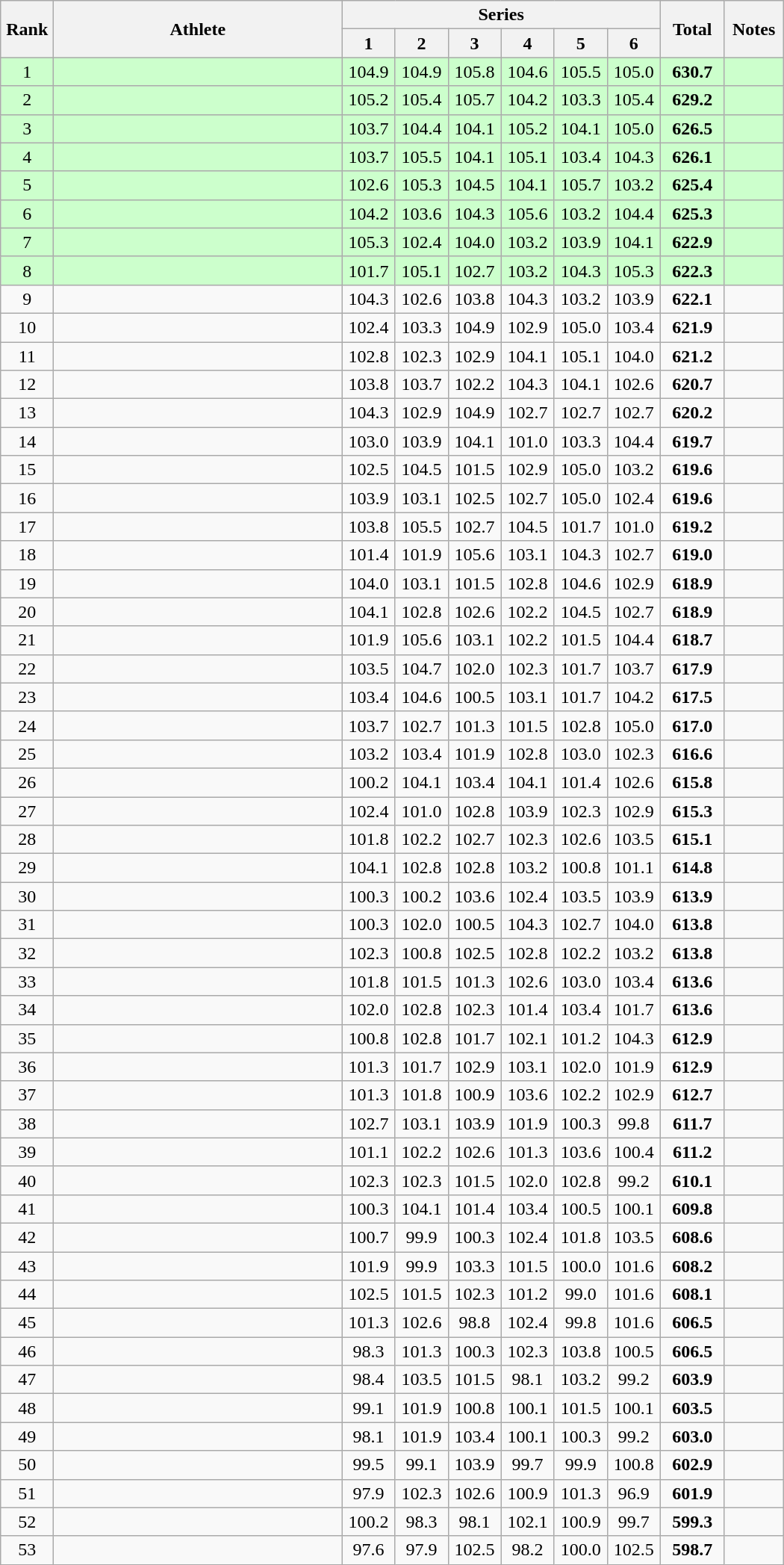<table class="wikitable" style="text-align:center">
<tr>
<th rowspan=2 width=40>Rank</th>
<th rowspan=2 width=250>Athlete</th>
<th colspan=6>Series</th>
<th rowspan=2 width=50>Total</th>
<th rowspan=2 width=45>Notes</th>
</tr>
<tr>
<th width=40>1</th>
<th width=40>2</th>
<th width=40>3</th>
<th width=40>4</th>
<th width=40>5</th>
<th width=40>6</th>
</tr>
<tr bgcolor=ccffcc>
<td>1</td>
<td align=left></td>
<td>104.9</td>
<td>104.9</td>
<td>105.8</td>
<td>104.6</td>
<td>105.5</td>
<td>105.0</td>
<td><strong>630.7</strong></td>
<td></td>
</tr>
<tr bgcolor=ccffcc>
<td>2</td>
<td align=left></td>
<td>105.2</td>
<td>105.4</td>
<td>105.7</td>
<td>104.2</td>
<td>103.3</td>
<td>105.4</td>
<td><strong>629.2</strong></td>
<td></td>
</tr>
<tr bgcolor=ccffcc>
<td>3</td>
<td align=left></td>
<td>103.7</td>
<td>104.4</td>
<td>104.1</td>
<td>105.2</td>
<td>104.1</td>
<td>105.0</td>
<td><strong>626.5</strong></td>
<td></td>
</tr>
<tr bgcolor=ccffcc>
<td>4</td>
<td align=left></td>
<td>103.7</td>
<td>105.5</td>
<td>104.1</td>
<td>105.1</td>
<td>103.4</td>
<td>104.3</td>
<td><strong>626.1</strong></td>
<td></td>
</tr>
<tr bgcolor=ccffcc>
<td>5</td>
<td align=left></td>
<td>102.6</td>
<td>105.3</td>
<td>104.5</td>
<td>104.1</td>
<td>105.7</td>
<td>103.2</td>
<td><strong>625.4</strong></td>
<td></td>
</tr>
<tr bgcolor=ccffcc>
<td>6</td>
<td align=left></td>
<td>104.2</td>
<td>103.6</td>
<td>104.3</td>
<td>105.6</td>
<td>103.2</td>
<td>104.4</td>
<td><strong>625.3</strong></td>
<td></td>
</tr>
<tr bgcolor=ccffcc>
<td>7</td>
<td align=left></td>
<td>105.3</td>
<td>102.4</td>
<td>104.0</td>
<td>103.2</td>
<td>103.9</td>
<td>104.1</td>
<td><strong>622.9</strong></td>
<td></td>
</tr>
<tr bgcolor=ccffcc>
<td>8</td>
<td align=left></td>
<td>101.7</td>
<td>105.1</td>
<td>102.7</td>
<td>103.2</td>
<td>104.3</td>
<td>105.3</td>
<td><strong>622.3</strong></td>
<td></td>
</tr>
<tr>
<td>9</td>
<td align=left></td>
<td>104.3</td>
<td>102.6</td>
<td>103.8</td>
<td>104.3</td>
<td>103.2</td>
<td>103.9</td>
<td><strong>622.1</strong></td>
<td></td>
</tr>
<tr>
<td>10</td>
<td align=left></td>
<td>102.4</td>
<td>103.3</td>
<td>104.9</td>
<td>102.9</td>
<td>105.0</td>
<td>103.4</td>
<td><strong>621.9</strong></td>
<td></td>
</tr>
<tr>
<td>11</td>
<td align=left></td>
<td>102.8</td>
<td>102.3</td>
<td>102.9</td>
<td>104.1</td>
<td>105.1</td>
<td>104.0</td>
<td><strong>621.2</strong></td>
<td></td>
</tr>
<tr>
<td>12</td>
<td align=left></td>
<td>103.8</td>
<td>103.7</td>
<td>102.2</td>
<td>104.3</td>
<td>104.1</td>
<td>102.6</td>
<td><strong>620.7</strong></td>
<td></td>
</tr>
<tr>
<td>13</td>
<td align=left></td>
<td>104.3</td>
<td>102.9</td>
<td>104.9</td>
<td>102.7</td>
<td>102.7</td>
<td>102.7</td>
<td><strong>620.2</strong></td>
<td></td>
</tr>
<tr>
<td>14</td>
<td align=left></td>
<td>103.0</td>
<td>103.9</td>
<td>104.1</td>
<td>101.0</td>
<td>103.3</td>
<td>104.4</td>
<td><strong>619.7</strong></td>
<td></td>
</tr>
<tr>
<td>15</td>
<td align=left></td>
<td>102.5</td>
<td>104.5</td>
<td>101.5</td>
<td>102.9</td>
<td>105.0</td>
<td>103.2</td>
<td><strong>619.6</strong></td>
<td></td>
</tr>
<tr>
<td>16</td>
<td align=left></td>
<td>103.9</td>
<td>103.1</td>
<td>102.5</td>
<td>102.7</td>
<td>105.0</td>
<td>102.4</td>
<td><strong>619.6</strong></td>
<td></td>
</tr>
<tr>
<td>17</td>
<td align=left></td>
<td>103.8</td>
<td>105.5</td>
<td>102.7</td>
<td>104.5</td>
<td>101.7</td>
<td>101.0</td>
<td><strong>619.2</strong></td>
<td></td>
</tr>
<tr>
<td>18</td>
<td align=left></td>
<td>101.4</td>
<td>101.9</td>
<td>105.6</td>
<td>103.1</td>
<td>104.3</td>
<td>102.7</td>
<td><strong>619.0</strong></td>
<td></td>
</tr>
<tr>
<td>19</td>
<td align=left></td>
<td>104.0</td>
<td>103.1</td>
<td>101.5</td>
<td>102.8</td>
<td>104.6</td>
<td>102.9</td>
<td><strong>618.9</strong></td>
<td></td>
</tr>
<tr>
<td>20</td>
<td align=left></td>
<td>104.1</td>
<td>102.8</td>
<td>102.6</td>
<td>102.2</td>
<td>104.5</td>
<td>102.7</td>
<td><strong>618.9</strong></td>
<td></td>
</tr>
<tr>
<td>21</td>
<td align=left></td>
<td>101.9</td>
<td>105.6</td>
<td>103.1</td>
<td>102.2</td>
<td>101.5</td>
<td>104.4</td>
<td><strong>618.7</strong></td>
<td></td>
</tr>
<tr>
<td>22</td>
<td align=left></td>
<td>103.5</td>
<td>104.7</td>
<td>102.0</td>
<td>102.3</td>
<td>101.7</td>
<td>103.7</td>
<td><strong>617.9</strong></td>
<td></td>
</tr>
<tr>
<td>23</td>
<td align=left></td>
<td>103.4</td>
<td>104.6</td>
<td>100.5</td>
<td>103.1</td>
<td>101.7</td>
<td>104.2</td>
<td><strong>617.5</strong></td>
<td></td>
</tr>
<tr>
<td>24</td>
<td align=left></td>
<td>103.7</td>
<td>102.7</td>
<td>101.3</td>
<td>101.5</td>
<td>102.8</td>
<td>105.0</td>
<td><strong>617.0</strong></td>
<td></td>
</tr>
<tr>
<td>25</td>
<td align=left></td>
<td>103.2</td>
<td>103.4</td>
<td>101.9</td>
<td>102.8</td>
<td>103.0</td>
<td>102.3</td>
<td><strong>616.6</strong></td>
<td></td>
</tr>
<tr>
<td>26</td>
<td align=left></td>
<td>100.2</td>
<td>104.1</td>
<td>103.4</td>
<td>104.1</td>
<td>101.4</td>
<td>102.6</td>
<td><strong>615.8</strong></td>
<td></td>
</tr>
<tr>
<td>27</td>
<td align=left></td>
<td>102.4</td>
<td>101.0</td>
<td>102.8</td>
<td>103.9</td>
<td>102.3</td>
<td>102.9</td>
<td><strong>615.3</strong></td>
<td></td>
</tr>
<tr>
<td>28</td>
<td align=left></td>
<td>101.8</td>
<td>102.2</td>
<td>102.7</td>
<td>102.3</td>
<td>102.6</td>
<td>103.5</td>
<td><strong>615.1</strong></td>
<td></td>
</tr>
<tr>
<td>29</td>
<td align=left></td>
<td>104.1</td>
<td>102.8</td>
<td>102.8</td>
<td>103.2</td>
<td>100.8</td>
<td>101.1</td>
<td><strong>614.8</strong></td>
<td></td>
</tr>
<tr>
<td>30</td>
<td align=left></td>
<td>100.3</td>
<td>100.2</td>
<td>103.6</td>
<td>102.4</td>
<td>103.5</td>
<td>103.9</td>
<td><strong>613.9</strong></td>
<td></td>
</tr>
<tr>
<td>31</td>
<td align=left></td>
<td>100.3</td>
<td>102.0</td>
<td>100.5</td>
<td>104.3</td>
<td>102.7</td>
<td>104.0</td>
<td><strong>613.8</strong></td>
<td></td>
</tr>
<tr>
<td>32</td>
<td align=left></td>
<td>102.3</td>
<td>100.8</td>
<td>102.5</td>
<td>102.8</td>
<td>102.2</td>
<td>103.2</td>
<td><strong>613.8</strong></td>
<td></td>
</tr>
<tr>
<td>33</td>
<td align=left></td>
<td>101.8</td>
<td>101.5</td>
<td>101.3</td>
<td>102.6</td>
<td>103.0</td>
<td>103.4</td>
<td><strong>613.6</strong></td>
<td></td>
</tr>
<tr>
<td>34</td>
<td align=left></td>
<td>102.0</td>
<td>102.8</td>
<td>102.3</td>
<td>101.4</td>
<td>103.4</td>
<td>101.7</td>
<td><strong>613.6</strong></td>
<td></td>
</tr>
<tr>
<td>35</td>
<td align=left></td>
<td>100.8</td>
<td>102.8</td>
<td>101.7</td>
<td>102.1</td>
<td>101.2</td>
<td>104.3</td>
<td><strong>612.9</strong></td>
<td></td>
</tr>
<tr>
<td>36</td>
<td align=left></td>
<td>101.3</td>
<td>101.7</td>
<td>102.9</td>
<td>103.1</td>
<td>102.0</td>
<td>101.9</td>
<td><strong>612.9</strong></td>
<td></td>
</tr>
<tr>
<td>37</td>
<td align=left></td>
<td>101.3</td>
<td>101.8</td>
<td>100.9</td>
<td>103.6</td>
<td>102.2</td>
<td>102.9</td>
<td><strong>612.7</strong></td>
<td></td>
</tr>
<tr>
<td>38</td>
<td align=left></td>
<td>102.7</td>
<td>103.1</td>
<td>103.9</td>
<td>101.9</td>
<td>100.3</td>
<td>99.8</td>
<td><strong>611.7</strong></td>
<td></td>
</tr>
<tr>
<td>39</td>
<td align=left></td>
<td>101.1</td>
<td>102.2</td>
<td>102.6</td>
<td>101.3</td>
<td>103.6</td>
<td>100.4</td>
<td><strong>611.2</strong></td>
<td></td>
</tr>
<tr>
<td>40</td>
<td align=left></td>
<td>102.3</td>
<td>102.3</td>
<td>101.5</td>
<td>102.0</td>
<td>102.8</td>
<td>99.2</td>
<td><strong>610.1</strong></td>
<td></td>
</tr>
<tr>
<td>41</td>
<td align=left></td>
<td>100.3</td>
<td>104.1</td>
<td>101.4</td>
<td>103.4</td>
<td>100.5</td>
<td>100.1</td>
<td><strong>609.8</strong></td>
<td></td>
</tr>
<tr>
<td>42</td>
<td align=left></td>
<td>100.7</td>
<td>99.9</td>
<td>100.3</td>
<td>102.4</td>
<td>101.8</td>
<td>103.5</td>
<td><strong>608.6</strong></td>
<td></td>
</tr>
<tr>
<td>43</td>
<td align=left></td>
<td>101.9</td>
<td>99.9</td>
<td>103.3</td>
<td>101.5</td>
<td>100.0</td>
<td>101.6</td>
<td><strong>608.2</strong></td>
<td></td>
</tr>
<tr>
<td>44</td>
<td align=left></td>
<td>102.5</td>
<td>101.5</td>
<td>102.3</td>
<td>101.2</td>
<td>99.0</td>
<td>101.6</td>
<td><strong>608.1</strong></td>
<td></td>
</tr>
<tr>
<td>45</td>
<td align=left></td>
<td>101.3</td>
<td>102.6</td>
<td>98.8</td>
<td>102.4</td>
<td>99.8</td>
<td>101.6</td>
<td><strong>606.5</strong></td>
<td></td>
</tr>
<tr>
<td>46</td>
<td align=left></td>
<td>98.3</td>
<td>101.3</td>
<td>100.3</td>
<td>102.3</td>
<td>103.8</td>
<td>100.5</td>
<td><strong>606.5</strong></td>
<td></td>
</tr>
<tr>
<td>47</td>
<td align=left></td>
<td>98.4</td>
<td>103.5</td>
<td>101.5</td>
<td>98.1</td>
<td>103.2</td>
<td>99.2</td>
<td><strong>603.9</strong></td>
<td></td>
</tr>
<tr>
<td>48</td>
<td align=left></td>
<td>99.1</td>
<td>101.9</td>
<td>100.8</td>
<td>100.1</td>
<td>101.5</td>
<td>100.1</td>
<td><strong>603.5</strong></td>
<td></td>
</tr>
<tr>
<td>49</td>
<td align=left></td>
<td>98.1</td>
<td>101.9</td>
<td>103.4</td>
<td>100.1</td>
<td>100.3</td>
<td>99.2</td>
<td><strong>603.0</strong></td>
<td></td>
</tr>
<tr>
<td>50</td>
<td align=left></td>
<td>99.5</td>
<td>99.1</td>
<td>103.9</td>
<td>99.7</td>
<td>99.9</td>
<td>100.8</td>
<td><strong>602.9</strong></td>
<td></td>
</tr>
<tr>
<td>51</td>
<td align=left></td>
<td>97.9</td>
<td>102.3</td>
<td>102.6</td>
<td>100.9</td>
<td>101.3</td>
<td>96.9</td>
<td><strong>601.9</strong></td>
<td></td>
</tr>
<tr>
<td>52</td>
<td align=left></td>
<td>100.2</td>
<td>98.3</td>
<td>98.1</td>
<td>102.1</td>
<td>100.9</td>
<td>99.7</td>
<td><strong>599.3</strong></td>
<td></td>
</tr>
<tr>
<td>53</td>
<td align=left></td>
<td>97.6</td>
<td>97.9</td>
<td>102.5</td>
<td>98.2</td>
<td>100.0</td>
<td>102.5</td>
<td><strong>598.7</strong></td>
<td></td>
</tr>
</table>
